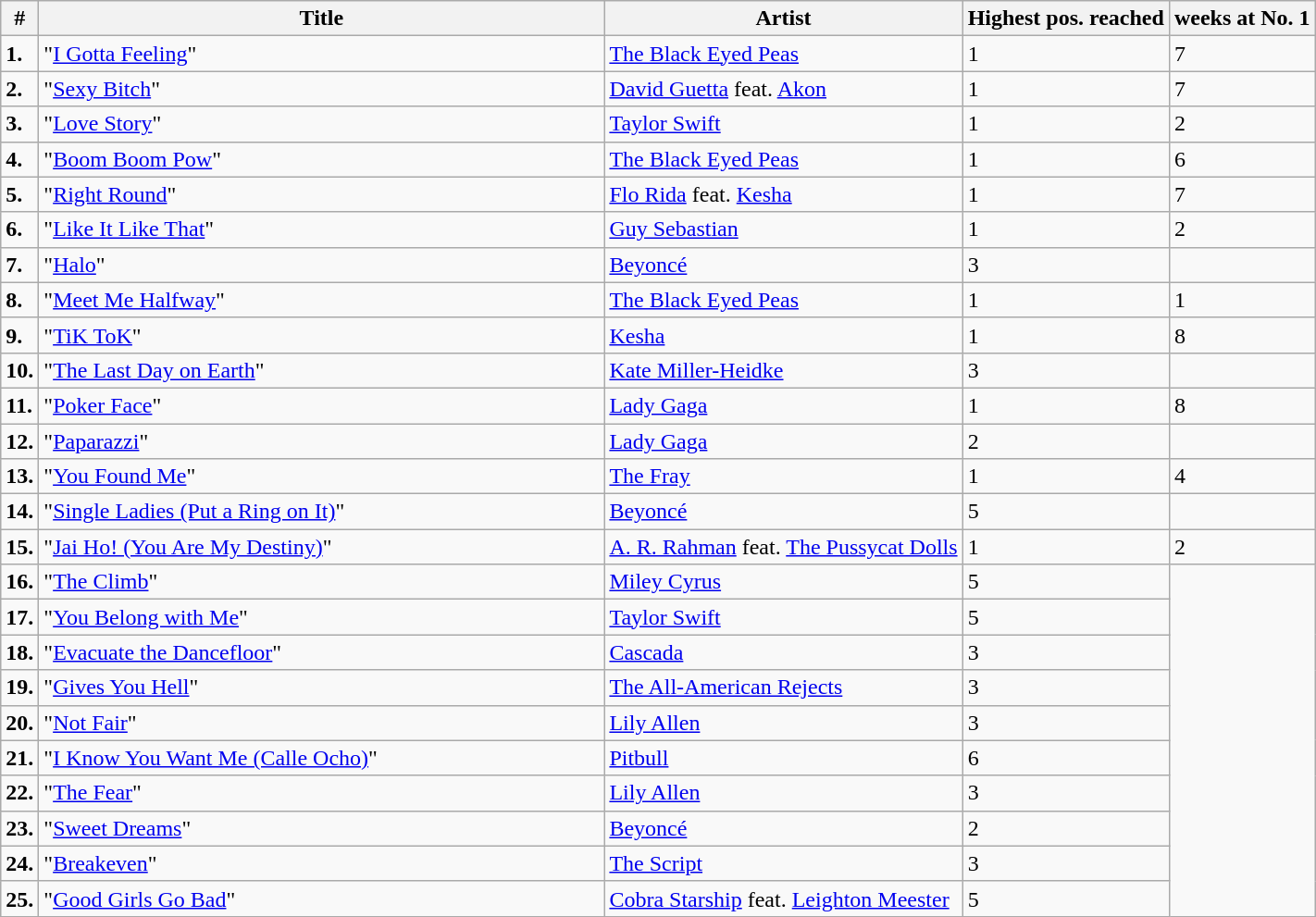<table class="wikitable sortable">
<tr>
<th>#</th>
<th width="400">Title</th>
<th>Artist</th>
<th>Highest pos. reached</th>
<th>weeks at No. 1</th>
</tr>
<tr>
<td><strong>1.</strong></td>
<td>"<a href='#'>I Gotta Feeling</a>"</td>
<td><a href='#'>The Black Eyed Peas</a></td>
<td>1</td>
<td>7</td>
</tr>
<tr>
<td><strong>2.</strong></td>
<td>"<a href='#'>Sexy Bitch</a>"</td>
<td><a href='#'>David Guetta</a> feat. <a href='#'>Akon</a></td>
<td>1</td>
<td>7</td>
</tr>
<tr>
<td><strong>3.</strong></td>
<td>"<a href='#'>Love Story</a>"</td>
<td><a href='#'>Taylor Swift</a></td>
<td>1</td>
<td>2</td>
</tr>
<tr>
<td><strong>4.</strong></td>
<td>"<a href='#'>Boom Boom Pow</a>"</td>
<td><a href='#'>The Black Eyed Peas</a></td>
<td>1</td>
<td>6</td>
</tr>
<tr>
<td><strong>5.</strong></td>
<td>"<a href='#'>Right Round</a>"</td>
<td><a href='#'>Flo Rida</a> feat. <a href='#'>Kesha</a></td>
<td>1</td>
<td>7</td>
</tr>
<tr>
<td><strong>6.</strong></td>
<td>"<a href='#'>Like It Like That</a>"</td>
<td><a href='#'>Guy Sebastian</a></td>
<td>1</td>
<td>2</td>
</tr>
<tr>
<td><strong>7.</strong></td>
<td>"<a href='#'>Halo</a>"</td>
<td><a href='#'>Beyoncé</a></td>
<td>3</td>
</tr>
<tr>
<td><strong>8.</strong></td>
<td>"<a href='#'>Meet Me Halfway</a>"</td>
<td><a href='#'>The Black Eyed Peas</a></td>
<td>1</td>
<td>1</td>
</tr>
<tr>
<td><strong>9.</strong></td>
<td>"<a href='#'>TiK ToK</a>"</td>
<td><a href='#'>Kesha</a></td>
<td>1</td>
<td>8</td>
</tr>
<tr>
<td><strong>10.</strong></td>
<td>"<a href='#'>The Last Day on Earth</a>"</td>
<td><a href='#'>Kate Miller-Heidke</a></td>
<td>3</td>
</tr>
<tr>
<td><strong>11.</strong></td>
<td>"<a href='#'>Poker Face</a>"</td>
<td><a href='#'>Lady Gaga</a></td>
<td>1</td>
<td>8</td>
</tr>
<tr>
<td><strong>12.</strong></td>
<td>"<a href='#'>Paparazzi</a>"</td>
<td><a href='#'>Lady Gaga</a></td>
<td>2</td>
</tr>
<tr>
<td><strong>13.</strong></td>
<td>"<a href='#'>You Found Me</a>"</td>
<td><a href='#'>The Fray</a></td>
<td>1</td>
<td>4</td>
</tr>
<tr>
<td><strong>14.</strong></td>
<td>"<a href='#'>Single Ladies (Put a Ring on It)</a>"</td>
<td><a href='#'>Beyoncé</a></td>
<td>5</td>
</tr>
<tr>
<td><strong>15.</strong></td>
<td>"<a href='#'>Jai Ho! (You Are My Destiny)</a>"</td>
<td><a href='#'>A. R. Rahman</a> feat. <a href='#'>The Pussycat Dolls</a></td>
<td>1</td>
<td>2</td>
</tr>
<tr>
<td><strong>16.</strong></td>
<td>"<a href='#'>The Climb</a>"</td>
<td><a href='#'>Miley Cyrus</a></td>
<td>5</td>
</tr>
<tr>
<td><strong>17.</strong></td>
<td>"<a href='#'>You Belong with Me</a>"</td>
<td><a href='#'>Taylor Swift</a></td>
<td>5</td>
</tr>
<tr>
<td><strong>18.</strong></td>
<td>"<a href='#'>Evacuate the Dancefloor</a>"</td>
<td><a href='#'>Cascada</a></td>
<td>3</td>
</tr>
<tr>
<td><strong>19.</strong></td>
<td>"<a href='#'>Gives You Hell</a>"</td>
<td><a href='#'>The All-American Rejects</a></td>
<td>3</td>
</tr>
<tr>
<td><strong>20.</strong></td>
<td>"<a href='#'>Not Fair</a>"</td>
<td><a href='#'>Lily Allen</a></td>
<td>3</td>
</tr>
<tr>
<td><strong>21.</strong></td>
<td>"<a href='#'>I Know You Want Me (Calle Ocho)</a>"</td>
<td><a href='#'>Pitbull</a></td>
<td>6</td>
</tr>
<tr>
<td><strong>22.</strong></td>
<td>"<a href='#'>The Fear</a>"</td>
<td><a href='#'>Lily Allen</a></td>
<td>3</td>
</tr>
<tr>
<td><strong>23.</strong></td>
<td>"<a href='#'>Sweet Dreams</a>"</td>
<td><a href='#'>Beyoncé</a></td>
<td>2</td>
</tr>
<tr>
<td><strong>24.</strong></td>
<td>"<a href='#'>Breakeven</a>"</td>
<td><a href='#'>The Script</a></td>
<td>3</td>
</tr>
<tr>
<td><strong>25.</strong></td>
<td>"<a href='#'>Good Girls Go Bad</a>"</td>
<td><a href='#'>Cobra Starship</a> feat. <a href='#'>Leighton Meester</a></td>
<td>5</td>
</tr>
</table>
